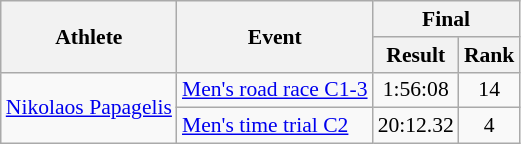<table class=wikitable style="font-size:90%">
<tr>
<th rowspan="2">Athlete</th>
<th rowspan="2">Event</th>
<th colspan="2">Final</th>
</tr>
<tr>
<th>Result</th>
<th>Rank</th>
</tr>
<tr align=center>
<td align=left rowspan=2><a href='#'>Nikolaos Papagelis</a></td>
<td align=left><a href='#'>Men's road race C1-3</a></td>
<td>1:56:08</td>
<td>14</td>
</tr>
<tr align=center>
<td align=left><a href='#'>Men's time trial C2</a></td>
<td>20:12.32</td>
<td>4</td>
</tr>
</table>
